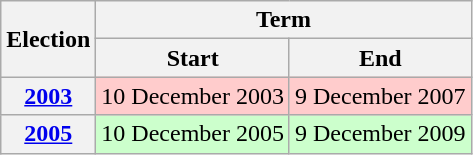<table class="wikitable" style="text-align:center">
<tr>
<th rowspan=2>Election</th>
<th colspan=2>Term</th>
</tr>
<tr>
<th>Start</th>
<th>End</th>
</tr>
<tr>
<th><a href='#'>2003</a></th>
<td bgcolor=#fcc>10 December 2003</td>
<td bgcolor=#fcc>9 December 2007</td>
</tr>
<tr>
<th><a href='#'>2005</a></th>
<td bgcolor=#cfc>10 December 2005</td>
<td bgcolor=#cfc>9 December 2009</td>
</tr>
</table>
